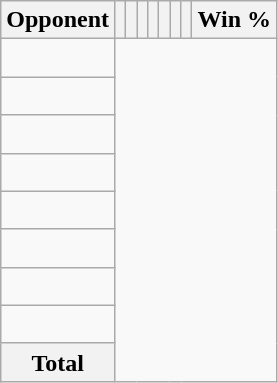<table class="wikitable sortable" style="text-align: center;">
<tr>
<th>Opponent</th>
<th></th>
<th></th>
<th></th>
<th></th>
<th></th>
<th></th>
<th></th>
<th>Win %</th>
</tr>
<tr>
<td align="left"><br></td>
</tr>
<tr>
<td align="left"><br></td>
</tr>
<tr>
<td align="left"><br></td>
</tr>
<tr>
<td align="left"><br></td>
</tr>
<tr>
<td align="left"><br></td>
</tr>
<tr>
<td align="left"><br></td>
</tr>
<tr>
<td align="left"><br></td>
</tr>
<tr>
<td align="left"><br></td>
</tr>
<tr class="sortbottom">
<th>Total<br></th>
</tr>
</table>
